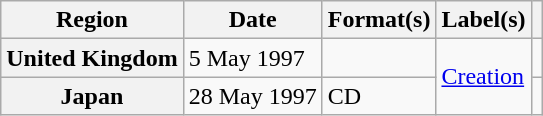<table class="wikitable plainrowheaders">
<tr>
<th scope="col">Region</th>
<th scope="col">Date</th>
<th scope="col">Format(s)</th>
<th scope="col">Label(s)</th>
<th scope="col"></th>
</tr>
<tr>
<th scope="row">United Kingdom</th>
<td>5 May 1997</td>
<td></td>
<td rowspan="2"><a href='#'>Creation</a></td>
<td></td>
</tr>
<tr>
<th scope="row">Japan</th>
<td>28 May 1997</td>
<td>CD</td>
<td></td>
</tr>
</table>
